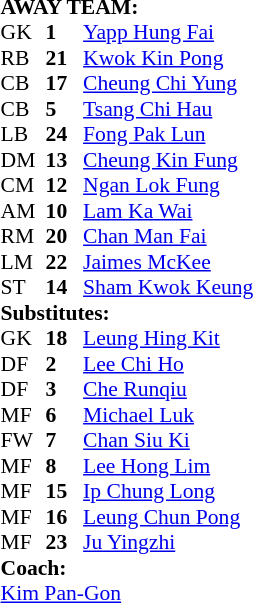<table style="font-size: 90%" cellspacing="0" cellpadding="0" align=center>
<tr>
<td colspan="4"><strong>AWAY TEAM:</strong></td>
</tr>
<tr>
<th width="30"></th>
<th width="25"></th>
</tr>
<tr>
<td>GK</td>
<td><strong>1</strong></td>
<td> <a href='#'>Yapp Hung Fai</a></td>
<td></td>
<td></td>
</tr>
<tr>
<td>RB</td>
<td><strong>21</strong></td>
<td> <a href='#'>Kwok Kin Pong</a></td>
<td></td>
<td></td>
</tr>
<tr>
<td>CB</td>
<td><strong>17</strong></td>
<td> <a href='#'>Cheung Chi Yung</a></td>
<td></td>
<td></td>
</tr>
<tr>
<td>CB</td>
<td><strong>5</strong></td>
<td> <a href='#'>Tsang Chi Hau</a></td>
<td></td>
<td></td>
</tr>
<tr>
<td>LB</td>
<td><strong>24</strong></td>
<td> <a href='#'>Fong Pak Lun</a></td>
<td></td>
<td></td>
</tr>
<tr>
<td>DM</td>
<td><strong>13</strong></td>
<td> <a href='#'>Cheung Kin Fung</a></td>
<td></td>
<td></td>
</tr>
<tr>
<td>CM</td>
<td><strong>12</strong></td>
<td> <a href='#'>Ngan Lok Fung</a></td>
<td></td>
<td></td>
</tr>
<tr>
<td>AM</td>
<td><strong>10</strong></td>
<td> <a href='#'>Lam Ka Wai</a></td>
<td></td>
<td></td>
</tr>
<tr>
<td>RM</td>
<td><strong>20</strong></td>
<td> <a href='#'>Chan Man Fai</a></td>
<td></td>
<td></td>
</tr>
<tr>
<td>LM</td>
<td><strong>22</strong></td>
<td> <a href='#'>Jaimes McKee</a></td>
<td></td>
<td></td>
</tr>
<tr>
<td>ST</td>
<td><strong>14</strong></td>
<td> <a href='#'>Sham Kwok Keung</a></td>
<td></td>
<td></td>
</tr>
<tr>
<td colspan=4><strong>Substitutes:</strong></td>
</tr>
<tr>
<td>GK</td>
<td><strong>18</strong></td>
<td> <a href='#'>Leung Hing Kit</a></td>
<td></td>
<td></td>
</tr>
<tr>
<td>DF</td>
<td><strong>2</strong></td>
<td> <a href='#'>Lee Chi Ho</a></td>
<td></td>
<td></td>
</tr>
<tr>
<td>DF</td>
<td><strong>3</strong></td>
<td> <a href='#'>Che Runqiu</a></td>
<td></td>
<td></td>
</tr>
<tr>
<td>MF</td>
<td><strong>6</strong></td>
<td> <a href='#'>Michael Luk</a></td>
<td></td>
<td></td>
</tr>
<tr>
<td>FW</td>
<td><strong>7</strong></td>
<td> <a href='#'>Chan Siu Ki</a></td>
<td></td>
<td></td>
</tr>
<tr>
<td>MF</td>
<td><strong>8</strong></td>
<td> <a href='#'>Lee Hong Lim</a></td>
<td></td>
<td></td>
</tr>
<tr>
<td>MF</td>
<td><strong>15</strong></td>
<td> <a href='#'>Ip Chung Long</a></td>
<td></td>
<td></td>
</tr>
<tr>
<td>MF</td>
<td><strong>16</strong></td>
<td> <a href='#'>Leung Chun Pong</a></td>
<td></td>
<td></td>
</tr>
<tr>
<td>MF</td>
<td><strong>23</strong></td>
<td> <a href='#'>Ju Yingzhi</a></td>
<td></td>
<td></td>
</tr>
<tr>
<td colspan=4><strong>Coach:</strong></td>
</tr>
<tr>
<td colspan="4"> <a href='#'>Kim Pan-Gon</a></td>
</tr>
<tr>
</tr>
</table>
